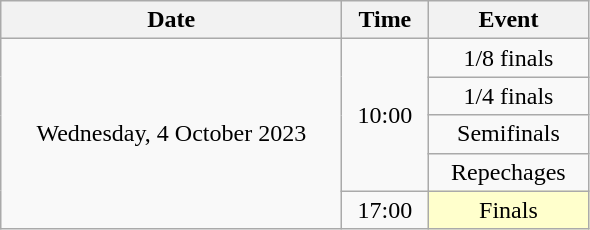<table class = "wikitable" style="text-align:center;">
<tr>
<th width=220>Date</th>
<th width=50>Time</th>
<th width=100>Event</th>
</tr>
<tr>
<td rowspan=5>Wednesday, 4 October 2023</td>
<td rowspan=4>10:00</td>
<td>1/8 finals</td>
</tr>
<tr>
<td>1/4 finals</td>
</tr>
<tr>
<td>Semifinals</td>
</tr>
<tr>
<td>Repechages</td>
</tr>
<tr>
<td>17:00</td>
<td bgcolor=ffffcc>Finals</td>
</tr>
</table>
